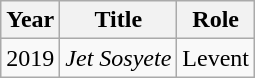<table class="wikitable sortable">
<tr>
<th>Year</th>
<th>Title</th>
<th>Role</th>
</tr>
<tr>
<td>2019</td>
<td><em>Jet Sosyete</em></td>
<td>Levent</td>
</tr>
</table>
